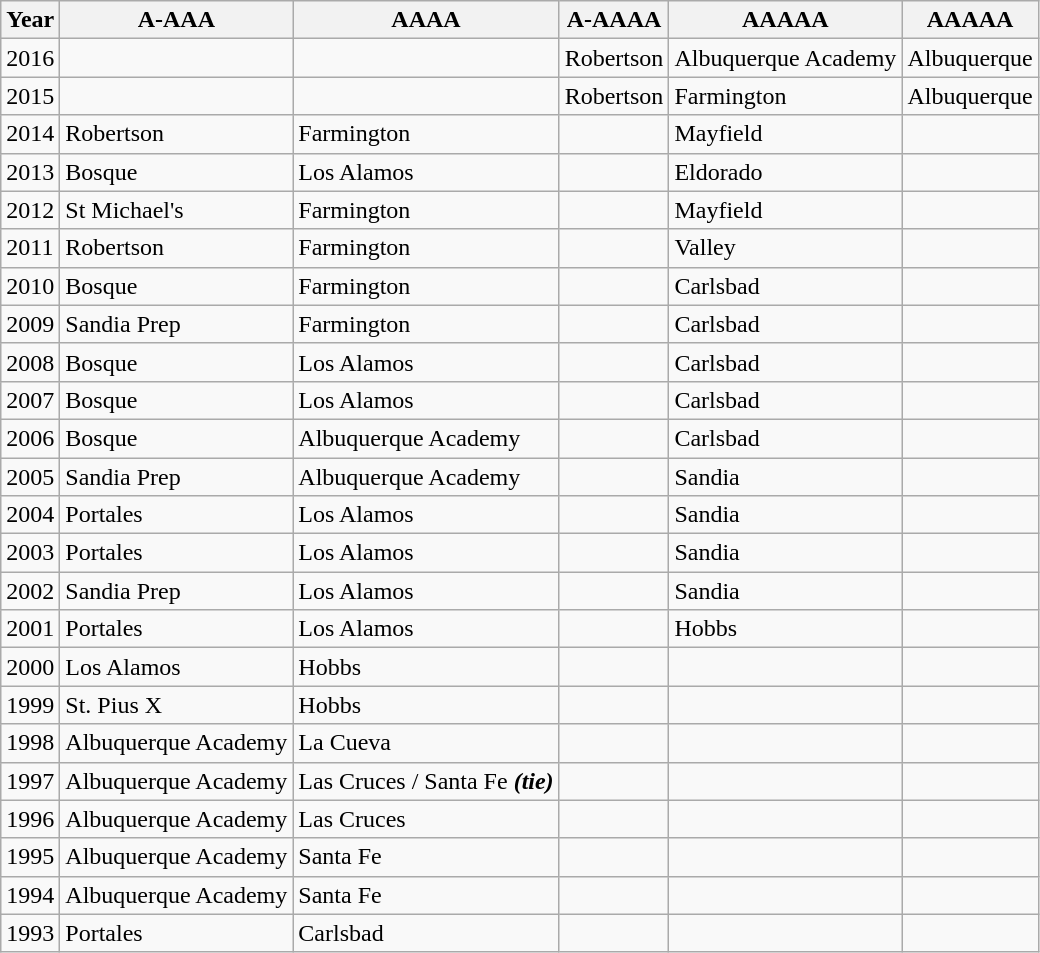<table class="wikitable">
<tr>
<th>Year</th>
<th>A-AAA</th>
<th>AAAA</th>
<th>A-AAAA</th>
<th>AAAAA</th>
<th>AAAAA</th>
</tr>
<tr>
<td>2016</td>
<td></td>
<td></td>
<td>Robertson</td>
<td>Albuquerque Academy</td>
<td>Albuquerque</td>
</tr>
<tr>
<td>2015</td>
<td></td>
<td></td>
<td>Robertson</td>
<td>Farmington</td>
<td>Albuquerque</td>
</tr>
<tr>
<td>2014</td>
<td>Robertson</td>
<td>Farmington</td>
<td></td>
<td>Mayfield</td>
<td></td>
</tr>
<tr>
<td>2013</td>
<td>Bosque</td>
<td>Los Alamos</td>
<td></td>
<td>Eldorado</td>
<td></td>
</tr>
<tr>
<td>2012</td>
<td>St Michael's</td>
<td>Farmington</td>
<td></td>
<td>Mayfield</td>
<td></td>
</tr>
<tr>
<td>2011</td>
<td>Robertson</td>
<td>Farmington</td>
<td></td>
<td>Valley</td>
<td></td>
</tr>
<tr>
<td>2010</td>
<td>Bosque</td>
<td>Farmington</td>
<td></td>
<td>Carlsbad</td>
<td></td>
</tr>
<tr>
<td>2009</td>
<td>Sandia Prep</td>
<td>Farmington</td>
<td></td>
<td>Carlsbad</td>
<td></td>
</tr>
<tr>
<td>2008</td>
<td>Bosque</td>
<td>Los Alamos</td>
<td></td>
<td>Carlsbad</td>
<td></td>
</tr>
<tr>
<td>2007</td>
<td>Bosque</td>
<td>Los Alamos</td>
<td></td>
<td>Carlsbad</td>
<td></td>
</tr>
<tr>
<td>2006</td>
<td>Bosque</td>
<td>Albuquerque Academy</td>
<td></td>
<td>Carlsbad</td>
<td></td>
</tr>
<tr>
<td>2005</td>
<td>Sandia Prep</td>
<td>Albuquerque Academy</td>
<td></td>
<td>Sandia</td>
<td></td>
</tr>
<tr>
<td>2004</td>
<td>Portales</td>
<td>Los Alamos</td>
<td></td>
<td>Sandia</td>
<td></td>
</tr>
<tr>
<td>2003</td>
<td>Portales</td>
<td>Los Alamos</td>
<td></td>
<td>Sandia</td>
<td></td>
</tr>
<tr>
<td>2002</td>
<td>Sandia Prep</td>
<td>Los Alamos</td>
<td></td>
<td>Sandia</td>
<td></td>
</tr>
<tr>
<td>2001</td>
<td>Portales</td>
<td>Los Alamos</td>
<td></td>
<td>Hobbs</td>
<td></td>
</tr>
<tr>
<td>2000</td>
<td>Los Alamos</td>
<td>Hobbs</td>
<td></td>
<td></td>
<td></td>
</tr>
<tr>
<td>1999</td>
<td>St. Pius X</td>
<td>Hobbs</td>
<td></td>
<td></td>
<td></td>
</tr>
<tr>
<td>1998</td>
<td>Albuquerque Academy</td>
<td>La Cueva</td>
<td></td>
<td></td>
<td></td>
</tr>
<tr>
<td>1997</td>
<td>Albuquerque Academy</td>
<td>Las Cruces / Santa Fe <strong><em>(tie)</em></strong></td>
<td></td>
<td></td>
<td></td>
</tr>
<tr>
<td>1996</td>
<td>Albuquerque Academy</td>
<td>Las Cruces</td>
<td></td>
<td></td>
<td></td>
</tr>
<tr>
<td>1995</td>
<td>Albuquerque Academy</td>
<td>Santa Fe</td>
<td></td>
<td></td>
<td></td>
</tr>
<tr>
<td>1994</td>
<td>Albuquerque Academy</td>
<td>Santa Fe</td>
<td></td>
<td></td>
<td></td>
</tr>
<tr>
<td>1993</td>
<td>Portales</td>
<td>Carlsbad</td>
<td></td>
<td></td>
<td></td>
</tr>
</table>
